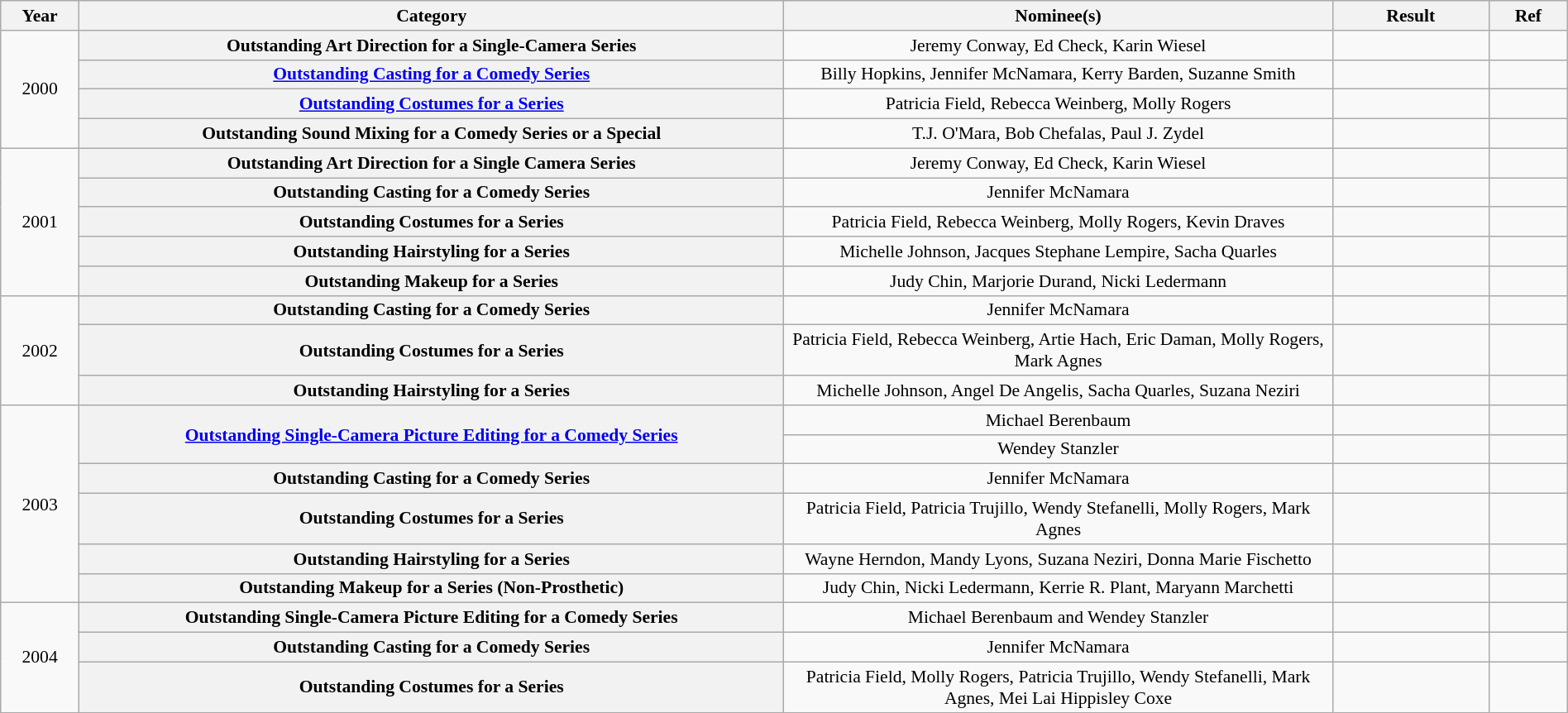<table class="wikitable plainrowheaders" style="font-size: 90%; text-align:center" width=100%>
<tr>
<th scope="col" width="5%">Year</th>
<th scope="col" width="45%">Category</th>
<th scope="col" width="35%">Nominee(s)</th>
<th scope="col" width="10%">Result</th>
<th scope="col" width="5%">Ref</th>
</tr>
<tr>
<td rowspan="4">2000</td>
<th scope="row" style="text-align:center">Outstanding Art Direction for a Single-Camera Series</th>
<td>Jeremy Conway, Ed Check, Karin Wiesel<br></td>
<td></td>
<td></td>
</tr>
<tr>
<th scope="row" style="text-align:center"><a href='#'>Outstanding Casting for a Comedy Series</a></th>
<td>Billy Hopkins, Jennifer McNamara, Kerry Barden, Suzanne Smith</td>
<td></td>
<td></td>
</tr>
<tr>
<th scope="row" style="text-align:center"><a href='#'>Outstanding Costumes for a Series</a></th>
<td>Patricia Field, Rebecca Weinberg, Molly Rogers<br></td>
<td></td>
<td></td>
</tr>
<tr>
<th scope="row" style="text-align:center">Outstanding Sound Mixing for a Comedy Series or a Special</th>
<td>T.J. O'Mara, Bob Chefalas, Paul J. Zydel<br></td>
<td></td>
<td></td>
</tr>
<tr>
<td rowspan="5">2001</td>
<th scope="row" style="text-align:center">Outstanding Art Direction for a Single Camera Series</th>
<td>Jeremy Conway, Ed Check, Karin Wiesel<br></td>
<td></td>
<td></td>
</tr>
<tr>
<th scope="row" style="text-align:center">Outstanding Casting for a Comedy Series</th>
<td>Jennifer McNamara</td>
<td></td>
<td></td>
</tr>
<tr>
<th scope="row" style="text-align:center">Outstanding Costumes for a Series</th>
<td>Patricia Field, Rebecca Weinberg, Molly Rogers, Kevin Draves<br></td>
<td></td>
<td></td>
</tr>
<tr>
<th scope="row" style="text-align:center">Outstanding Hairstyling for a Series</th>
<td>Michelle Johnson, Jacques Stephane Lempire, Sacha Quarles<br></td>
<td></td>
<td></td>
</tr>
<tr>
<th scope="row" style="text-align:center">Outstanding Makeup for a Series</th>
<td>Judy Chin, Marjorie Durand, Nicki Ledermann<br></td>
<td></td>
<td></td>
</tr>
<tr>
<td rowspan="3">2002</td>
<th scope="row" style="text-align:center">Outstanding Casting for a Comedy Series</th>
<td>Jennifer McNamara</td>
<td></td>
<td></td>
</tr>
<tr>
<th scope="row" style="text-align:center">Outstanding Costumes for a Series</th>
<td>Patricia Field, Rebecca Weinberg, Artie Hach, Eric Daman, Molly Rogers, Mark Agnes<br></td>
<td></td>
<td></td>
</tr>
<tr>
<th scope="row" style="text-align:center">Outstanding Hairstyling for a Series</th>
<td>Michelle Johnson, Angel De Angelis, Sacha Quarles, Suzana Neziri<br></td>
<td></td>
<td></td>
</tr>
<tr>
<td rowspan="6">2003</td>
<th scope="row" style="text-align:center" rowspan="2"><a href='#'>Outstanding Single-Camera Picture Editing for a Comedy Series</a></th>
<td>Michael Berenbaum<br></td>
<td></td>
<td></td>
</tr>
<tr>
<td>Wendey Stanzler<br></td>
<td></td>
<td></td>
</tr>
<tr>
<th scope="row" style="text-align:center">Outstanding Casting for a Comedy Series</th>
<td>Jennifer McNamara</td>
<td></td>
<td></td>
</tr>
<tr>
<th scope="row" style="text-align:center">Outstanding Costumes for a Series</th>
<td>Patricia Field, Patricia Trujillo, Wendy Stefanelli, Molly Rogers, Mark Agnes<br></td>
<td></td>
<td></td>
</tr>
<tr>
<th scope="row" style="text-align:center">Outstanding Hairstyling for a Series</th>
<td>Wayne Herndon, Mandy Lyons, Suzana Neziri, Donna Marie Fischetto<br></td>
<td></td>
<td></td>
</tr>
<tr>
<th scope="row" style="text-align:center">Outstanding Makeup for a Series (Non-Prosthetic)</th>
<td>Judy Chin, Nicki Ledermann, Kerrie R. Plant, Maryann Marchetti<br></td>
<td></td>
<td></td>
</tr>
<tr>
<td align=center rowspan="3">2004</td>
<th scope="row" style="text-align:center">Outstanding Single-Camera Picture Editing for a Comedy Series</th>
<td>Michael Berenbaum and Wendey Stanzler<br></td>
<td></td>
<td></td>
</tr>
<tr>
<th scope="row" style="text-align:center">Outstanding Casting for a Comedy Series</th>
<td>Jennifer McNamara</td>
<td></td>
<td></td>
</tr>
<tr>
<th scope="row" style="text-align:center">Outstanding Costumes for a Series</th>
<td>Patricia Field, Molly Rogers, Patricia Trujillo, Wendy Stefanelli, Mark Agnes, Mei Lai Hippisley Coxe<br></td>
<td></td>
<td></td>
</tr>
</table>
